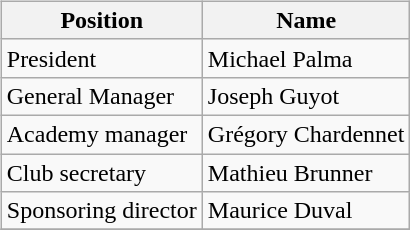<table>
<tr>
<td valign="top"><br><table class="wikitable">
<tr>
<th>Position</th>
<th>Name</th>
</tr>
<tr>
<td>President</td>
<td>Michael Palma</td>
</tr>
<tr>
<td>General Manager</td>
<td>Joseph Guyot</td>
</tr>
<tr>
<td>Academy manager</td>
<td>Grégory Chardennet</td>
</tr>
<tr>
<td>Club secretary</td>
<td>Mathieu Brunner</td>
</tr>
<tr>
<td>Sponsoring director</td>
<td>Maurice Duval</td>
</tr>
<tr>
</tr>
</table>
</td>
</tr>
</table>
